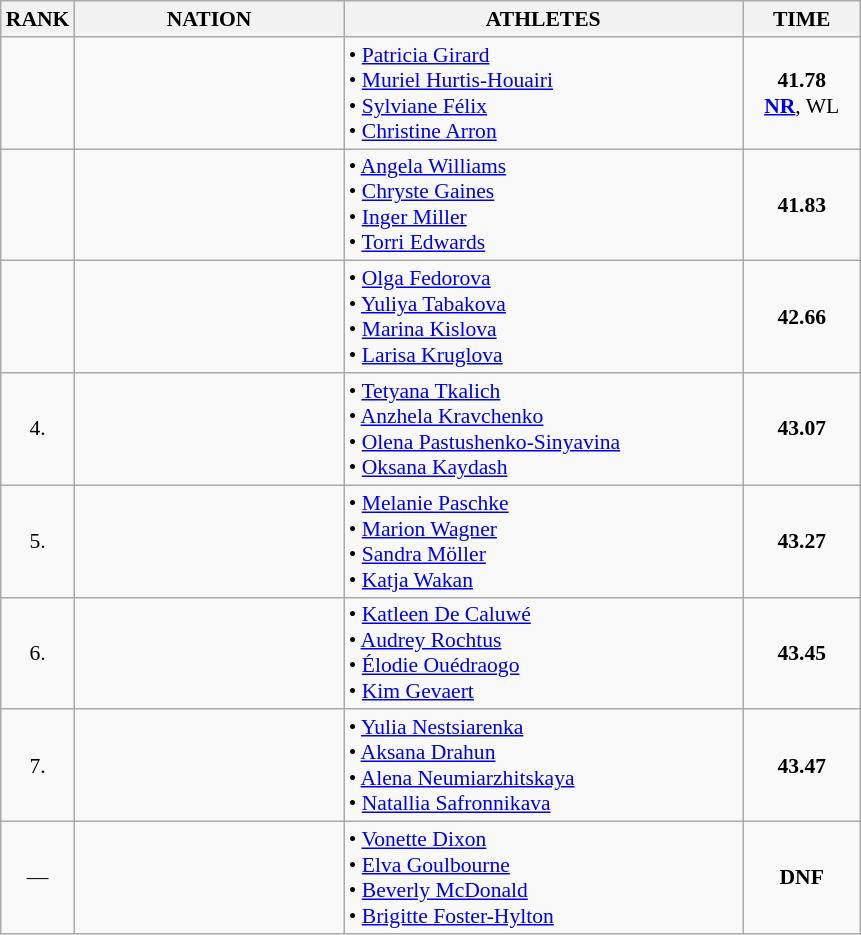<table class="wikitable" style="border-collapse: collapse; font-size: 90%;">
<tr>
<th>RANK</th>
<th style="width: 12em">NATION</th>
<th style="width: 18em">ATHLETES</th>
<th style="width: 5em">TIME</th>
</tr>
<tr>
<td align="center"></td>
<td align="center"></td>
<td>• <a href='#'>Patricia Girard</a><br>• <a href='#'>Muriel Hurtis-Houairi</a><br>• <a href='#'>Sylviane Félix</a><br>• <a href='#'>Christine Arron</a></td>
<td align="center"><strong>41.78</strong><br><strong><a href='#'>NR</a></strong>, WL</td>
</tr>
<tr>
<td align="center"></td>
<td align="center"></td>
<td>• <a href='#'>Angela Williams</a><br>• <a href='#'>Chryste Gaines</a><br>• <a href='#'>Inger Miller</a><br>• <a href='#'>Torri Edwards</a></td>
<td align="center"><strong>41.83</strong></td>
</tr>
<tr>
<td align="center"></td>
<td align="center"></td>
<td>• <a href='#'>Olga Fedorova</a><br>• <a href='#'>Yuliya Tabakova</a><br>• <a href='#'>Marina Kislova</a><br>• <a href='#'>Larisa Kruglova</a></td>
<td align="center"><strong>42.66</strong></td>
</tr>
<tr>
<td align="center">4.</td>
<td align="center"></td>
<td>• <a href='#'>Tetyana Tkalich</a><br>• <a href='#'>Anzhela Kravchenko</a><br>• <a href='#'>Olena Pastushenko-Sinyavina</a><br>• <a href='#'>Oksana Kaydash</a></td>
<td align="center"><strong>43.07</strong></td>
</tr>
<tr>
<td align="center">5.</td>
<td align="center"></td>
<td>• <a href='#'>Melanie Paschke</a><br>• <a href='#'>Marion Wagner</a><br>• <a href='#'>Sandra Möller</a><br>• <a href='#'>Katja Wakan</a></td>
<td align="center"><strong>43.27</strong></td>
</tr>
<tr>
<td align="center">6.</td>
<td align="center"></td>
<td>• <a href='#'>Katleen De Caluwé</a><br>• <a href='#'>Audrey Rochtus</a><br>• <a href='#'>Élodie Ouédraogo</a><br>• <a href='#'>Kim Gevaert</a></td>
<td align="center"><strong>43.45</strong></td>
</tr>
<tr>
<td align="center">7.</td>
<td align="center"></td>
<td>• <a href='#'>Yulia Nestsiarenka</a><br>• <a href='#'>Aksana Drahun</a><br>• <a href='#'>Alena Neumiarzhitskaya</a><br>• <a href='#'>Natallia Safronnikava</a></td>
<td align="center"><strong>43.47</strong></td>
</tr>
<tr>
<td align="center">—</td>
<td align="center"></td>
<td>• <a href='#'>Vonette Dixon</a><br>• <a href='#'>Elva Goulbourne</a><br>• <a href='#'>Beverly McDonald</a><br>• <a href='#'>Brigitte Foster-Hylton</a></td>
<td align="center"><strong>DNF</strong></td>
</tr>
</table>
